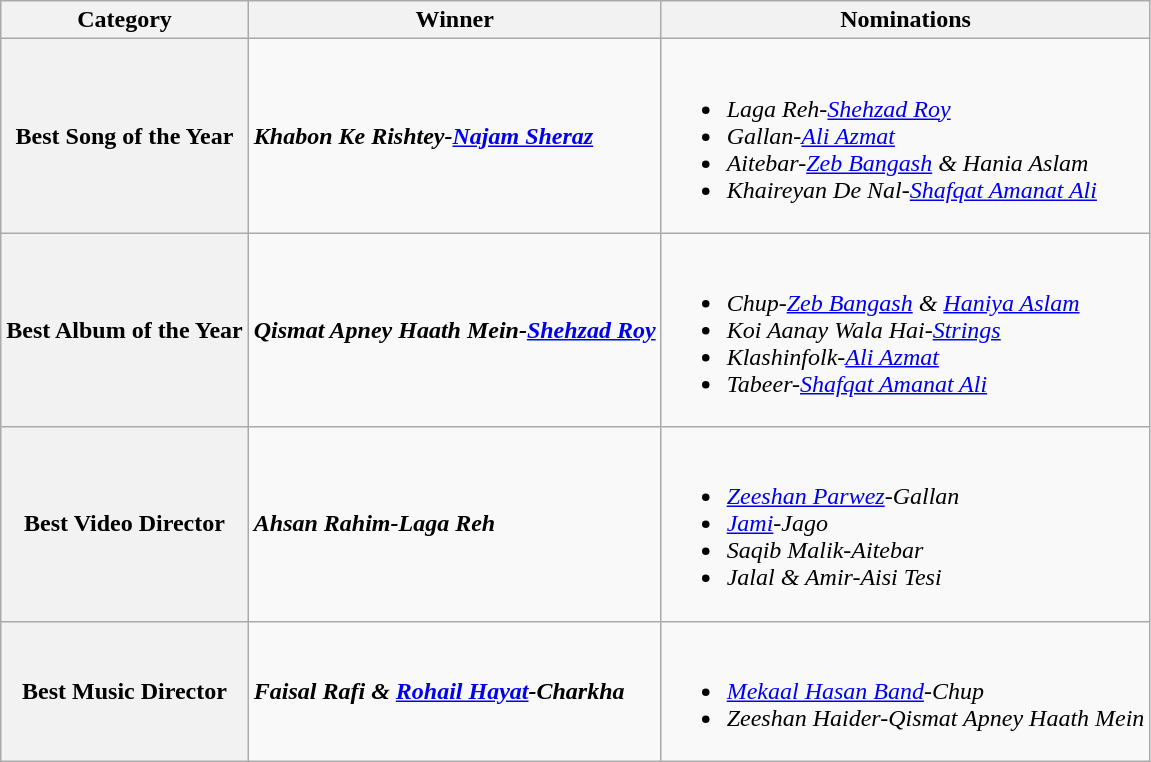<table class="wikitable style">
<tr>
<th>Category</th>
<th>Winner</th>
<th>Nominations</th>
</tr>
<tr>
<th><strong>Best Song of the Year</strong></th>
<td><strong><em>Khabon Ke Rishtey-<a href='#'>Najam Sheraz</a></em></strong></td>
<td><br><ul><li><em>Laga Reh-<a href='#'>Shehzad Roy</a></em></li><li><em>Gallan-<a href='#'>Ali Azmat</a></em></li><li><em>Aitebar-<a href='#'>Zeb Bangash</a> & Hania Aslam</em></li><li><em>Khaireyan De Nal-<a href='#'>Shafqat Amanat Ali</a></em></li></ul></td>
</tr>
<tr>
<th><strong>Best Album of the Year</strong></th>
<td><strong><em>Qismat Apney Haath Mein-<a href='#'>Shehzad Roy</a></em></strong></td>
<td><br><ul><li><em>Chup-<a href='#'>Zeb Bangash</a> & <a href='#'>Haniya Aslam</a></em></li><li><em>Koi Aanay Wala Hai-<a href='#'>Strings</a></em></li><li><em>Klashinfolk-<a href='#'>Ali Azmat</a></em></li><li><em>Tabeer-<a href='#'>Shafqat Amanat Ali</a></em></li></ul></td>
</tr>
<tr>
<th><strong>Best Video Director</strong></th>
<td><strong><em>Ahsan Rahim-Laga Reh</em></strong></td>
<td><br><ul><li><em><a href='#'>Zeeshan Parwez</a>-Gallan</em></li><li><em><a href='#'>Jami</a>-Jago</em></li><li><em>Saqib Malik-Aitebar</em></li><li><em>Jalal & Amir-Aisi Tesi</em></li></ul></td>
</tr>
<tr>
<th><strong>Best Music Director</strong></th>
<td><strong><em>Faisal Rafi & <a href='#'>Rohail Hayat</a>-Charkha</em></strong></td>
<td><br><ul><li><em><a href='#'>Mekaal Hasan Band</a>-Chup</em></li><li><em>Zeeshan Haider-Qismat Apney Haath Mein</em></li></ul></td>
</tr>
</table>
